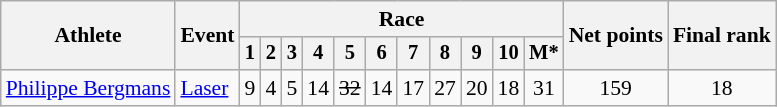<table class="wikitable" style="font-size:90%">
<tr>
<th rowspan=2>Athlete</th>
<th rowspan=2>Event</th>
<th colspan=11>Race</th>
<th rowspan=2>Net points</th>
<th rowspan=2>Final rank</th>
</tr>
<tr style="font-size:95%">
<th>1</th>
<th>2</th>
<th>3</th>
<th>4</th>
<th>5</th>
<th>6</th>
<th>7</th>
<th>8</th>
<th>9</th>
<th>10</th>
<th>M*</th>
</tr>
<tr align=center>
<td align=left><a href='#'>Philippe Bergmans</a></td>
<td align=left><a href='#'>Laser</a></td>
<td>9</td>
<td>4</td>
<td>5</td>
<td>14</td>
<td><s>32</s></td>
<td>14</td>
<td>17</td>
<td>27</td>
<td>20</td>
<td>18</td>
<td>31</td>
<td>159</td>
<td>18</td>
</tr>
</table>
